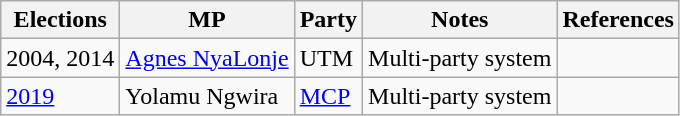<table class="wikitable">
<tr>
<th>Elections</th>
<th>MP</th>
<th>Party</th>
<th>Notes</th>
<th>References</th>
</tr>
<tr>
<td>2004, 2014</td>
<td><a href='#'>Agnes NyaLonje</a></td>
<td>UTM</td>
<td>Multi-party system</td>
<td></td>
</tr>
<tr>
<td><a href='#'>2019</a></td>
<td>Yolamu Ngwira</td>
<td><a href='#'>MCP</a></td>
<td>Multi-party system</td>
<td></td>
</tr>
</table>
